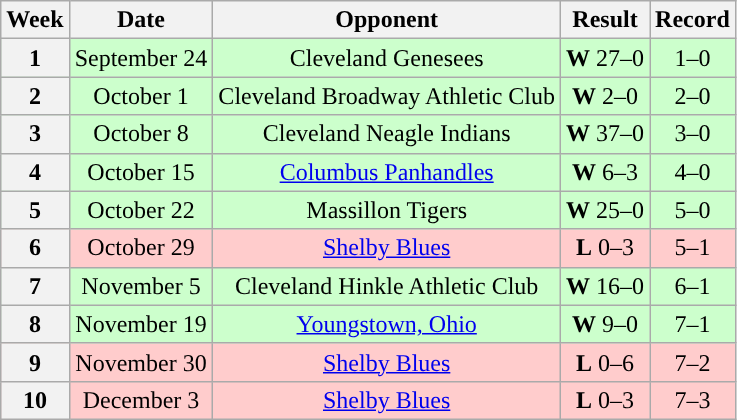<table class="wikitable" style="text-align:center">
<tr>
<th>Week</th>
<th>Date</th>
<th>Opponent</th>
<th>Result</th>
<th>Record</th>
</tr>
<tr style="background:#cfc">
<th>1</th>
<td>September 24</td>
<td>Cleveland Genesees</td>
<td><strong>W</strong> 27–0</td>
<td>1–0</td>
</tr>
<tr style="background:#cfc">
<th>2</th>
<td>October 1</td>
<td>Cleveland Broadway Athletic Club</td>
<td><strong>W</strong> 2–0</td>
<td>2–0</td>
</tr>
<tr style="background:#cfc">
<th>3</th>
<td>October 8</td>
<td>Cleveland Neagle Indians</td>
<td><strong>W</strong> 37–0</td>
<td>3–0</td>
</tr>
<tr style="background:#cfc">
<th>4</th>
<td>October 15</td>
<td><a href='#'>Columbus Panhandles</a></td>
<td><strong>W</strong> 6–3</td>
<td>4–0</td>
</tr>
<tr style="background:#cfc">
<th>5</th>
<td>October 22</td>
<td>Massillon Tigers</td>
<td><strong>W</strong> 25–0</td>
<td>5–0</td>
</tr>
<tr style="background:#fcc">
<th>6</th>
<td>October 29</td>
<td><a href='#'>Shelby Blues</a></td>
<td><strong>L</strong> 0–3</td>
<td>5–1</td>
</tr>
<tr style="background:#cfc">
<th>7</th>
<td>November 5</td>
<td>Cleveland Hinkle Athletic Club</td>
<td><strong>W</strong> 16–0</td>
<td>6–1</td>
</tr>
<tr style="background:#cfc">
<th>8</th>
<td>November 19</td>
<td><a href='#'>Youngstown, Ohio</a></td>
<td><strong>W</strong> 9–0</td>
<td>7–1</td>
</tr>
<tr style="background:#fcc">
<th>9</th>
<td>November 30</td>
<td><a href='#'>Shelby Blues</a></td>
<td><strong>L</strong> 0–6</td>
<td>7–2</td>
</tr>
<tr style="background:#fcc">
<th>10</th>
<td>December 3</td>
<td><a href='#'>Shelby Blues</a></td>
<td><strong>L</strong> 0–3</td>
<td>7–3</td>
</tr>
</table>
